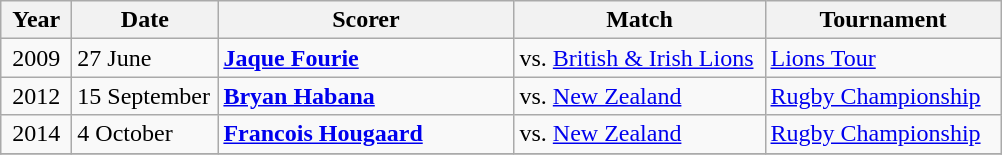<table class="wikitable">
<tr>
<th width=40>Year</th>
<th width=90>Date</th>
<th width=190>Scorer</th>
<th width=160>Match</th>
<th width=150>Tournament</th>
</tr>
<tr>
<td align=center>2009</td>
<td>27 June</td>
<td><strong><a href='#'>Jaque Fourie</a></strong></td>
<td>vs. <a href='#'>British & Irish Lions</a></td>
<td><a href='#'>Lions Tour</a></td>
</tr>
<tr>
<td align=center>2012</td>
<td>15 September</td>
<td><strong><a href='#'>Bryan Habana</a></strong></td>
<td>vs. <a href='#'>New Zealand</a></td>
<td><a href='#'>Rugby Championship</a></td>
</tr>
<tr>
<td align=center>2014</td>
<td>4 October</td>
<td><strong><a href='#'>Francois Hougaard</a></strong></td>
<td>vs. <a href='#'>New Zealand</a></td>
<td><a href='#'>Rugby Championship</a></td>
</tr>
<tr>
</tr>
</table>
